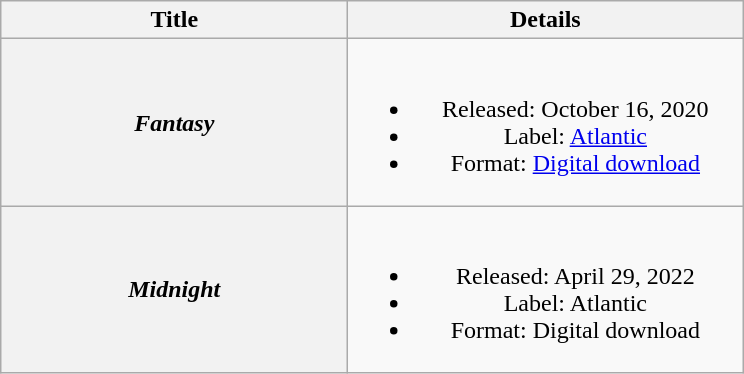<table class="wikitable plainrowheaders" style="text-align:center;">
<tr>
<th scope="col" style="width:14em;">Title</th>
<th scope="col" style="width:16em;">Details</th>
</tr>
<tr>
<th scope="row"><em>Fantasy</em></th>
<td><br><ul><li>Released: October 16, 2020</li><li>Label: <a href='#'>Atlantic</a></li><li>Format: <a href='#'>Digital download</a></li></ul></td>
</tr>
<tr>
<th scope="row"><em>Midnight</em></th>
<td><br><ul><li>Released: April 29, 2022</li><li>Label: Atlantic</li><li>Format: Digital download</li></ul></td>
</tr>
</table>
